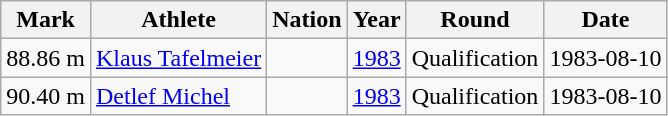<table class="wikitable sortable">
<tr>
<th>Mark</th>
<th>Athlete</th>
<th>Nation</th>
<th>Year</th>
<th>Round</th>
<th>Date</th>
</tr>
<tr>
<td>88.86 m</td>
<td align="left"><a href='#'>Klaus Tafelmeier</a></td>
<td align="left"></td>
<td><a href='#'>1983</a></td>
<td>Qualification</td>
<td>1983-08-10</td>
</tr>
<tr>
<td>90.40 m</td>
<td align="left"><a href='#'>Detlef Michel</a></td>
<td align="left"></td>
<td><a href='#'>1983</a></td>
<td>Qualification</td>
<td>1983-08-10</td>
</tr>
</table>
